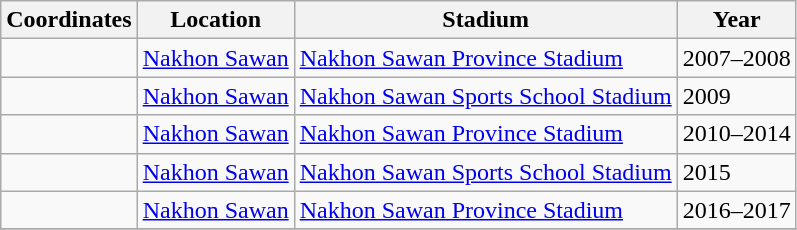<table class="wikitable sortable">
<tr>
<th>Coordinates</th>
<th>Location</th>
<th>Stadium</th>
<th>Year</th>
</tr>
<tr>
<td></td>
<td><a href='#'>Nakhon Sawan</a></td>
<td><a href='#'>Nakhon Sawan Province Stadium</a></td>
<td>2007–2008</td>
</tr>
<tr>
<td></td>
<td><a href='#'>Nakhon Sawan</a></td>
<td><a href='#'>Nakhon Sawan Sports School Stadium</a></td>
<td>2009</td>
</tr>
<tr>
<td></td>
<td><a href='#'>Nakhon Sawan</a></td>
<td><a href='#'>Nakhon Sawan Province Stadium</a></td>
<td>2010–2014</td>
</tr>
<tr>
<td></td>
<td><a href='#'>Nakhon Sawan</a></td>
<td><a href='#'>Nakhon Sawan Sports School Stadium</a></td>
<td>2015</td>
</tr>
<tr>
<td></td>
<td><a href='#'>Nakhon Sawan</a></td>
<td><a href='#'>Nakhon Sawan Province Stadium</a></td>
<td>2016–2017</td>
</tr>
<tr>
</tr>
</table>
